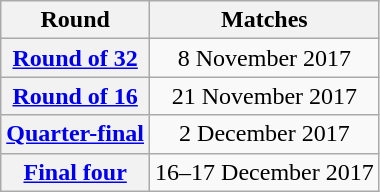<table class="wikitable" style="text-align:center">
<tr>
<th>Round</th>
<th>Matches</th>
</tr>
<tr>
<th><a href='#'>Round of 32</a></th>
<td>8 November 2017</td>
</tr>
<tr>
<th><a href='#'>Round of 16</a></th>
<td>21 November 2017</td>
</tr>
<tr>
<th><a href='#'>Quarter-final</a></th>
<td>2 December 2017</td>
</tr>
<tr>
<th><a href='#'>Final four</a></th>
<td>16–17 December 2017</td>
</tr>
</table>
